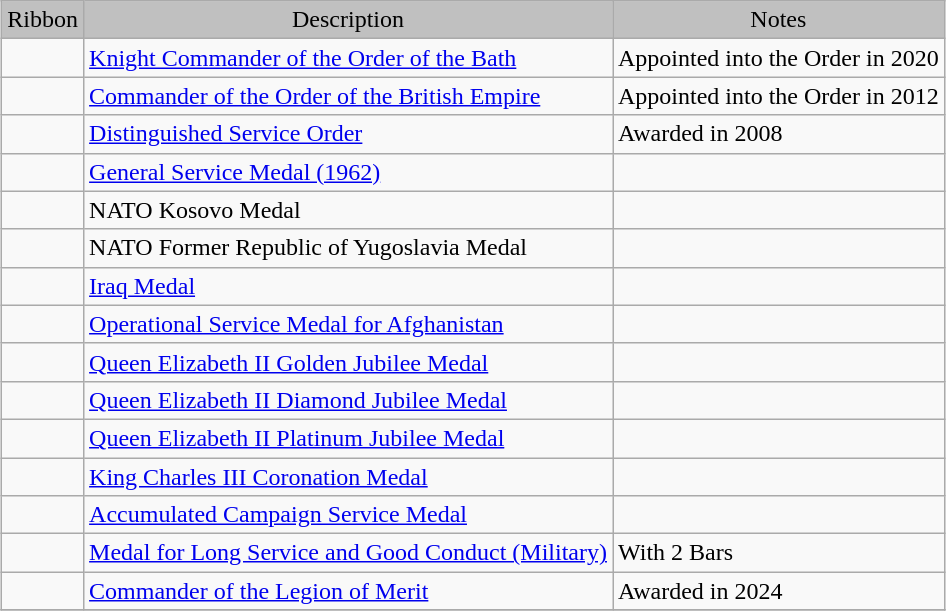<table class="wikitable" style="margin:1em auto;">
<tr style="background:silver;" align="center">
<td>Ribbon</td>
<td>Description</td>
<td>Notes</td>
</tr>
<tr>
<td></td>
<td><a href='#'>Knight Commander of the Order of the Bath</a></td>
<td>Appointed into the Order in 2020</td>
</tr>
<tr>
<td></td>
<td><a href='#'>Commander of the Order of the British Empire</a></td>
<td>Appointed into the Order in 2012</td>
</tr>
<tr>
<td></td>
<td><a href='#'>Distinguished Service Order</a></td>
<td>Awarded in 2008</td>
</tr>
<tr>
<td></td>
<td><a href='#'>General Service Medal (1962)</a></td>
<td></td>
</tr>
<tr>
<td></td>
<td>NATO Kosovo Medal</td>
<td></td>
</tr>
<tr>
<td></td>
<td>NATO Former Republic of Yugoslavia Medal</td>
<td></td>
</tr>
<tr>
<td></td>
<td><a href='#'>Iraq Medal</a></td>
<td></td>
</tr>
<tr>
<td></td>
<td><a href='#'>Operational Service Medal for Afghanistan</a></td>
<td></td>
</tr>
<tr>
<td></td>
<td><a href='#'>Queen Elizabeth II Golden Jubilee Medal</a></td>
<td></td>
</tr>
<tr>
<td></td>
<td><a href='#'>Queen Elizabeth II Diamond Jubilee Medal</a></td>
<td></td>
</tr>
<tr>
<td></td>
<td><a href='#'>Queen Elizabeth II Platinum Jubilee Medal</a></td>
<td></td>
</tr>
<tr>
<td></td>
<td><a href='#'>King Charles III Coronation Medal</a></td>
<td></td>
</tr>
<tr>
<td></td>
<td><a href='#'>Accumulated Campaign Service Medal</a></td>
<td></td>
</tr>
<tr>
<td></td>
<td><a href='#'>Medal for Long Service and Good Conduct (Military)</a></td>
<td>With 2 Bars</td>
</tr>
<tr>
<td></td>
<td><a href='#'>Commander of the Legion of Merit</a></td>
<td>Awarded in 2024</td>
</tr>
<tr>
</tr>
</table>
